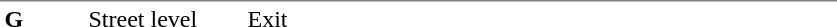<table table border=0 cellspacing=0 cellpadding=3>
<tr>
<td style="border-top:solid 1px gray;" width=50 valign=top><strong>G</strong></td>
<td style="border-top:solid 1px gray;" width=100 valign=top>Street level</td>
<td style="border-top:solid 1px gray;" width=390 valign=top>Exit</td>
</tr>
</table>
